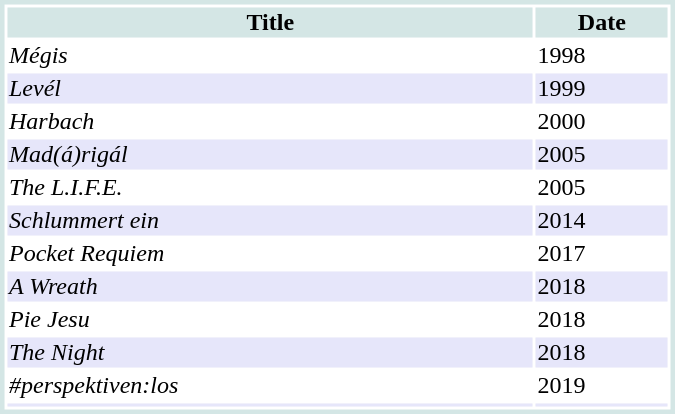<table class="sortable" style="border-style: solid; border-width: medium; border-color: #d4e6e5;" width="450px">
<tr style="background:#d4e6e5;">
<th width="80%">Title</th>
<th width="20%">Date</th>
</tr>
<tr>
<td><em>Mégis</em></td>
<td>1998</td>
</tr>
<tr style="background:Lavender;">
<td><em>Levél</em></td>
<td>1999</td>
</tr>
<tr>
<td><em>Harbach</em></td>
<td>2000</td>
</tr>
<tr style="background:Lavender;">
<td><em>Mad(á)rigál</em></td>
<td>2005</td>
</tr>
<tr>
<td><em>The L.I.F.E.</em></td>
<td>2005</td>
</tr>
<tr style="background:Lavender;">
<td><em>Schlummert ein</em></td>
<td>2014</td>
</tr>
<tr>
<td><em>Pocket Requiem</em></td>
<td>2017</td>
</tr>
<tr style="background:Lavender;">
<td><em>A Wreath</em></td>
<td>2018</td>
</tr>
<tr>
<td><em>Pie Jesu</em></td>
<td>2018</td>
</tr>
<tr style="background:Lavender;">
<td><em>The Night</em></td>
<td>2018</td>
</tr>
<tr>
<td><em>#perspektiven:los</em></td>
<td>2019</td>
</tr>
<tr style="background:Lavender;">
<td></td>
<td></td>
</tr>
</table>
